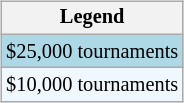<table>
<tr valign=top>
<td><br><table class=wikitable style="font-size:85%;">
<tr>
<th>Legend</th>
</tr>
<tr style="background:lightblue;">
<td>$25,000 tournaments</td>
</tr>
<tr style="background:#f0f8ff;">
<td>$10,000 tournaments</td>
</tr>
</table>
</td>
<td></td>
</tr>
</table>
